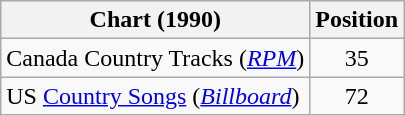<table class="wikitable sortable">
<tr>
<th scope="col">Chart (1990)</th>
<th scope="col">Position</th>
</tr>
<tr>
<td>Canada Country Tracks (<em><a href='#'>RPM</a></em>)</td>
<td align="center">35</td>
</tr>
<tr>
<td>US <a href='#'>Country Songs</a> (<em><a href='#'>Billboard</a></em>)</td>
<td align="center">72</td>
</tr>
</table>
